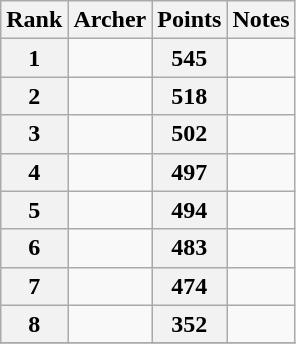<table class=wikitable>
<tr>
<th>Rank</th>
<th>Archer</th>
<th>Points</th>
<th>Notes</th>
</tr>
<tr>
<th>1</th>
<td></td>
<th>545</th>
<td></td>
</tr>
<tr>
<th>2</th>
<td></td>
<th>518</th>
<td></td>
</tr>
<tr>
<th>3</th>
<td></td>
<th>502</th>
<td></td>
</tr>
<tr>
<th>4</th>
<td></td>
<th>497</th>
<td></td>
</tr>
<tr>
<th>5</th>
<td></td>
<th>494</th>
<td></td>
</tr>
<tr>
<th>6</th>
<td></td>
<th>483</th>
<td></td>
</tr>
<tr>
<th>7</th>
<td></td>
<th>474</th>
<td></td>
</tr>
<tr>
<th>8</th>
<td></td>
<th>352</th>
<td></td>
</tr>
<tr>
</tr>
</table>
